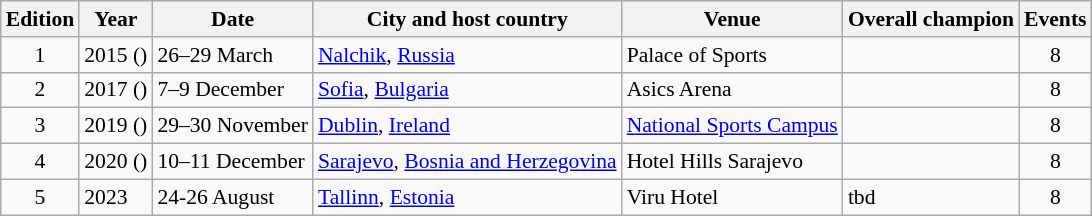<table class="wikitable" style="font-size:90%">
<tr>
<th>Edition</th>
<th>Year</th>
<th>Date</th>
<th>City and host country</th>
<th>Venue</th>
<th>Overall champion</th>
<th>Events</th>
</tr>
<tr>
<td align=center>1</td>
<td>2015 ()</td>
<td>26–29 March</td>
<td> <a href='#'>Nalchik</a>, <a href='#'>Russia</a></td>
<td>Palace of Sports</td>
<td></td>
<td align=center>8</td>
</tr>
<tr>
<td align=center>2</td>
<td>2017 ()</td>
<td>7–9 December</td>
<td> <a href='#'>Sofia</a>, <a href='#'>Bulgaria</a></td>
<td>Asics Arena</td>
<td></td>
<td align=center>8</td>
</tr>
<tr>
<td align=center>3</td>
<td>2019 ()</td>
<td>29–30 November</td>
<td> <a href='#'>Dublin</a>, <a href='#'>Ireland</a></td>
<td><a href='#'>National Sports Campus</a></td>
<td></td>
<td align=center>8</td>
</tr>
<tr>
<td align=center>4</td>
<td>2020 ()</td>
<td>10–11 December</td>
<td> <a href='#'>Sarajevo</a>, <a href='#'>Bosnia and Herzegovina</a></td>
<td>Hotel Hills Sarajevo</td>
<td></td>
<td align=center>8</td>
</tr>
<tr>
<td align=center>5</td>
<td>2023</td>
<td>24-26 August</td>
<td> <a href='#'>Tallinn</a>, <a href='#'>Estonia</a></td>
<td>Viru Hotel</td>
<td>tbd</td>
<td align=center>8</td>
</tr>
</table>
